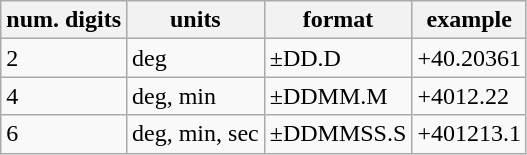<table class="wikitable">
<tr ---->
<th>num. digits</th>
<th>units</th>
<th>format</th>
<th>example</th>
</tr>
<tr ---->
<td>2</td>
<td>deg</td>
<td>±DD.D</td>
<td>+40.20361</td>
</tr>
<tr ---->
<td>4</td>
<td>deg, min</td>
<td>±DDMM.M</td>
<td>+4012.22</td>
</tr>
<tr ---->
<td>6</td>
<td>deg, min, sec</td>
<td>±DDMMSS.S</td>
<td>+401213.1</td>
</tr>
</table>
